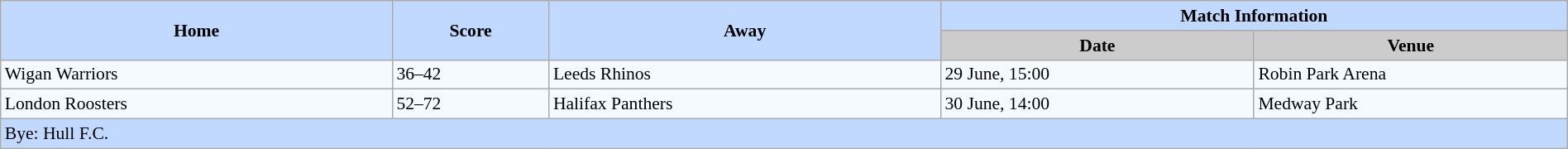<table class="wikitable defaultcenter col1right col3left" style="font-size:90%; background-color:#F5FAFF" width=100%>
<tr>
<th scope="col" rowspan=2 style="background-color:#C1D8FF" width=25%>Home</th>
<th scope="col" rowspan=2 style="background-color:#C1D8FF" width=10%>Score</th>
<th scope="col" rowspan=2 style="background-color:#C1D8FF" width=25%>Away</th>
<th colspan=2 style="background-color:#C1D8FF">Match Information</th>
</tr>
<tr>
<th scope="col" style="background-color:#CCCCCC" width=20%>Date</th>
<th scope="col" style="background-color:#CCCCCC" width=20%>Venue</th>
</tr>
<tr>
<td>Wigan Warriors </td>
<td>36–42</td>
<td> Leeds Rhinos</td>
<td>29 June, 15:00</td>
<td>Robin Park Arena</td>
</tr>
<tr>
<td>London Roosters </td>
<td>52–72</td>
<td> Halifax Panthers</td>
<td>30 June, 14:00</td>
<td>Medway Park</td>
</tr>
<tr>
<td colspan=5 style="background-color:#C1D8FF; text-align:left">Bye:  Hull F.C.</td>
</tr>
</table>
